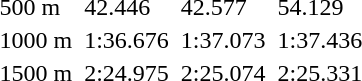<table>
<tr>
<td>500 m</td>
<td></td>
<td>42.446</td>
<td></td>
<td>42.577</td>
<td></td>
<td>54.129</td>
</tr>
<tr>
<td>1000 m</td>
<td></td>
<td>1:36.676</td>
<td></td>
<td>1:37.073</td>
<td></td>
<td>1:37.436</td>
</tr>
<tr>
<td>1500 m</td>
<td></td>
<td>2:24.975</td>
<td></td>
<td>2:25.074</td>
<td></td>
<td>2:25.331</td>
</tr>
</table>
